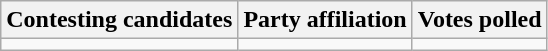<table class="wikitable sortable">
<tr>
<th>Contesting candidates</th>
<th>Party affiliation</th>
<th>Votes polled</th>
</tr>
<tr>
<td></td>
<td></td>
<td></td>
</tr>
</table>
